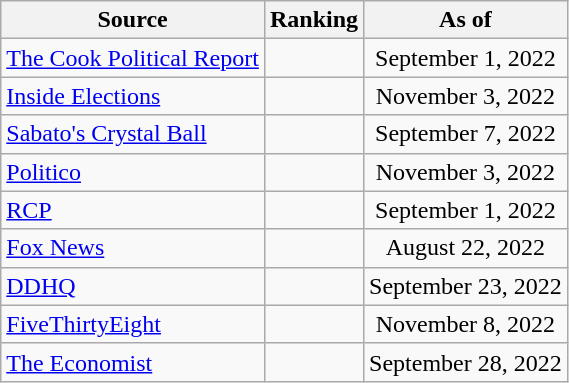<table class="wikitable" style="text-align:center">
<tr>
<th>Source</th>
<th>Ranking</th>
<th>As of</th>
</tr>
<tr>
<td align=left><a href='#'>The Cook Political Report</a></td>
<td></td>
<td>September 1, 2022</td>
</tr>
<tr>
<td align=left><a href='#'>Inside Elections</a></td>
<td></td>
<td>November 3, 2022</td>
</tr>
<tr>
<td align=left><a href='#'>Sabato's Crystal Ball</a></td>
<td></td>
<td>September 7, 2022</td>
</tr>
<tr>
<td align="left"><a href='#'>Politico</a></td>
<td></td>
<td>November 3, 2022</td>
</tr>
<tr>
<td align="left"><a href='#'>RCP</a></td>
<td></td>
<td>September 1, 2022</td>
</tr>
<tr>
<td align=left><a href='#'>Fox News</a></td>
<td></td>
<td>August 22, 2022</td>
</tr>
<tr>
<td align="left"><a href='#'>DDHQ</a></td>
<td></td>
<td>September 23, 2022</td>
</tr>
<tr>
<td align="left"><a href='#'>FiveThirtyEight</a></td>
<td></td>
<td>November 8, 2022</td>
</tr>
<tr>
<td align="left"><a href='#'>The Economist</a></td>
<td></td>
<td>September 28, 2022</td>
</tr>
</table>
